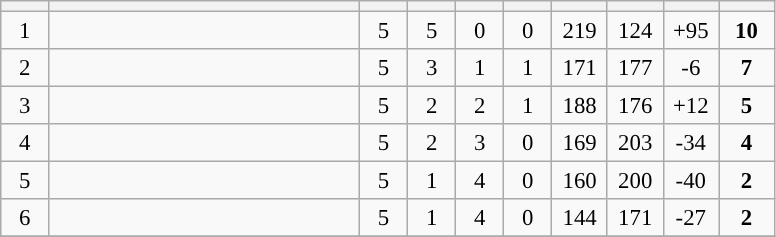<table class="wikitable" style="text-align:center; font-size:95%">
<tr>
<th width="25"></th>
<th width="200"></th>
<th width="25"></th>
<th width="25"></th>
<th width="25"></th>
<th width="25"></th>
<th width="30"></th>
<th width="30"></th>
<th width="30"></th>
<th width="30"></th>
</tr>
<tr style="background:#">
<td>1</td>
<td style="text-align:left"></td>
<td>5</td>
<td>5</td>
<td>0</td>
<td>0</td>
<td>219</td>
<td>124</td>
<td>+95</td>
<td><strong>10</strong></td>
</tr>
<tr style="background:#">
<td>2</td>
<td style="text-align:left"></td>
<td>5</td>
<td>3</td>
<td>1</td>
<td>1</td>
<td>171</td>
<td>177</td>
<td>-6</td>
<td><strong>7</strong></td>
</tr>
<tr style="background:#">
<td>3</td>
<td style="text-align:left"></td>
<td>5</td>
<td>2</td>
<td>2</td>
<td>1</td>
<td>188</td>
<td>176</td>
<td>+12</td>
<td><strong>5</strong></td>
</tr>
<tr style="background:#">
<td>4</td>
<td style="text-align:left"></td>
<td>5</td>
<td>2</td>
<td>3</td>
<td>0</td>
<td>169</td>
<td>203</td>
<td>-34</td>
<td><strong>4</strong></td>
</tr>
<tr style="background-color:#">
<td>5</td>
<td style="text-align:left"></td>
<td>5</td>
<td>1</td>
<td>4</td>
<td>0</td>
<td>160</td>
<td>200</td>
<td>-40</td>
<td><strong>2</strong></td>
</tr>
<tr style="background-color:#">
<td>6</td>
<td style="text-align:left"></td>
<td>5</td>
<td>1</td>
<td>4</td>
<td>0</td>
<td>144</td>
<td>171</td>
<td>-27</td>
<td><strong>2</strong></td>
</tr>
<tr>
</tr>
</table>
